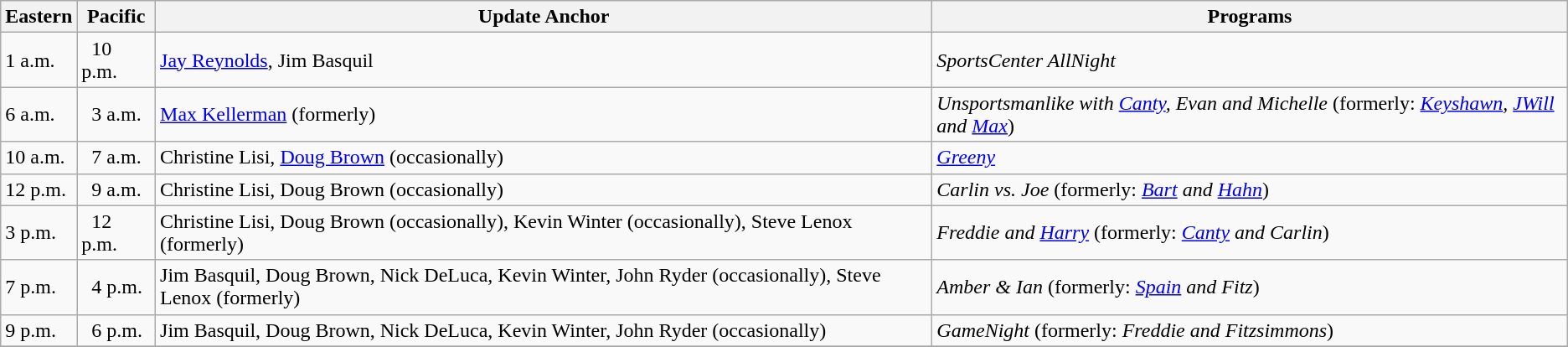<table class="wikitable">
<tr>
<th>Eastern</th>
<th>Pacific</th>
<th>Update Anchor</th>
<th>Programs</th>
</tr>
<tr>
<td>1 a.m.</td>
<td>  10 p.m.</td>
<td><a href='#'>Jay Reynolds</a>, Jim Basquil</td>
<td><em>SportsCenter AllNight</em></td>
</tr>
<tr>
<td>6 a.m.</td>
<td>  3 a.m.</td>
<td><a href='#'>Max Kellerman</a> (formerly)</td>
<td><em>Unsportsmanlike with <a href='#'>Canty</a>, Evan and Michelle</em> (formerly: <em><a href='#'>Keyshawn</a>, <a href='#'>JWill</a> and <a href='#'>Max</a></em>)</td>
</tr>
<tr>
<td>10 a.m.</td>
<td>  7 a.m.</td>
<td>Christine Lisi, <a href='#'>Doug Brown</a> (occasionally)</td>
<td><em><a href='#'>Greeny</a></em></td>
</tr>
<tr>
<td>12 p.m.</td>
<td>  9 a.m.</td>
<td>Christine Lisi, Doug Brown (occasionally)</td>
<td><em>Carlin vs. Joe</em> (formerly: <em><a href='#'>Bart</a> and <a href='#'>Hahn</a></em>)</td>
</tr>
<tr>
<td>3 p.m.</td>
<td>  12 p.m.</td>
<td>Christine Lisi, Doug Brown (occasionally), Kevin Winter (occasionally), Steve Lenox (formerly)</td>
<td><em>Freddie and <a href='#'>Harry</a></em> (formerly: <em><a href='#'>Canty</a> and Carlin</em>)</td>
</tr>
<tr>
<td>7 p.m.</td>
<td>  4 p.m.</td>
<td>Jim Basquil, Doug Brown, Nick DeLuca, Kevin Winter, John Ryder (occasionally), Steve Lenox (formerly)</td>
<td><em>Amber & Ian</em> (formerly: <em><a href='#'>Spain</a> and Fitz</em>)</td>
</tr>
<tr>
<td>9 p.m.</td>
<td>  6 p.m.</td>
<td>Jim Basquil, Doug Brown, Nick DeLuca, Kevin Winter, John Ryder (occasionally)</td>
<td><em>GameNight</em> (formerly: <em>Freddie and Fitzsimmons</em>)</td>
</tr>
<tr>
</tr>
</table>
